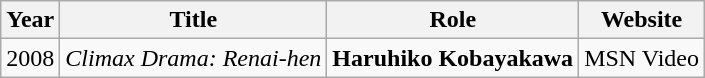<table class="wikitable">
<tr>
<th>Year</th>
<th>Title</th>
<th>Role</th>
<th>Website</th>
</tr>
<tr>
<td>2008</td>
<td><em>Climax Drama: Renai-hen</em></td>
<td><strong>Haruhiko Kobayakawa</strong></td>
<td>MSN Video</td>
</tr>
</table>
